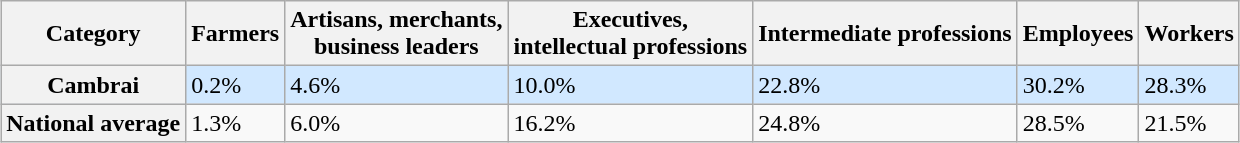<table class="wikitable" style="margin:1em auto;">
<tr>
<th scope="row">Category</th>
<th scope="col">Farmers</th>
<th scope="col">Artisans, merchants,<br>business leaders</th>
<th scope="col">Executives,<br>intellectual professions</th>
<th scope="col">Intermediate professions</th>
<th scope="col">Employees</th>
<th scope="col">Workers</th>
</tr>
<tr style="background:#D1E8FF">
<th scope="row">Cambrai</th>
<td>0.2%</td>
<td>4.6%</td>
<td>10.0%</td>
<td>22.8%</td>
<td>30.2%</td>
<td>28.3%</td>
</tr>
<tr>
<th scope="row">National average</th>
<td>1.3%</td>
<td>6.0%</td>
<td>16.2%</td>
<td>24.8%</td>
<td>28.5%</td>
<td>21.5%</td>
</tr>
</table>
